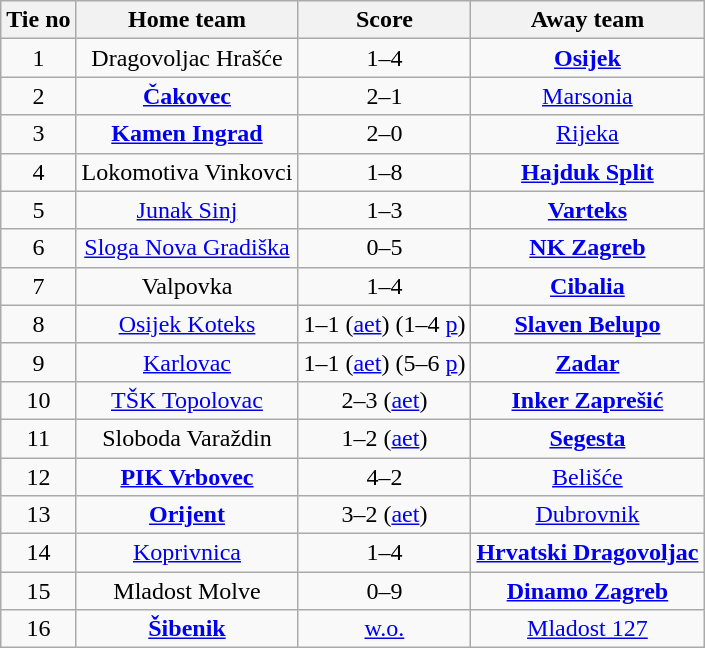<table class="wikitable" style="text-align: center">
<tr>
<th>Tie no</th>
<th>Home team</th>
<th>Score</th>
<th>Away team</th>
</tr>
<tr>
<td>1</td>
<td>Dragovoljac Hrašće</td>
<td>1–4</td>
<td><strong><a href='#'>Osijek</a></strong></td>
</tr>
<tr>
<td>2</td>
<td><strong><a href='#'>Čakovec</a></strong></td>
<td>2–1</td>
<td><a href='#'>Marsonia</a></td>
</tr>
<tr>
<td>3</td>
<td><strong><a href='#'>Kamen Ingrad</a></strong></td>
<td>2–0</td>
<td><a href='#'>Rijeka</a></td>
</tr>
<tr>
<td>4</td>
<td>Lokomotiva Vinkovci</td>
<td>1–8</td>
<td><strong><a href='#'>Hajduk Split</a></strong></td>
</tr>
<tr>
<td>5</td>
<td><a href='#'>Junak Sinj</a></td>
<td>1–3</td>
<td><strong><a href='#'>Varteks</a></strong></td>
</tr>
<tr>
<td>6</td>
<td><a href='#'>Sloga Nova Gradiška</a></td>
<td>0–5</td>
<td><strong><a href='#'>NK Zagreb</a></strong></td>
</tr>
<tr>
<td>7</td>
<td>Valpovka</td>
<td>1–4</td>
<td><strong><a href='#'>Cibalia</a></strong></td>
</tr>
<tr>
<td>8</td>
<td><a href='#'>Osijek Koteks</a></td>
<td>1–1 (<a href='#'>aet</a>) (1–4 <a href='#'>p</a>)</td>
<td><strong><a href='#'>Slaven Belupo</a></strong></td>
</tr>
<tr>
<td>9</td>
<td><a href='#'>Karlovac</a></td>
<td>1–1 (<a href='#'>aet</a>) (5–6 <a href='#'>p</a>)</td>
<td><strong><a href='#'>Zadar</a></strong></td>
</tr>
<tr>
<td>10</td>
<td><a href='#'>TŠK Topolovac</a></td>
<td>2–3 (<a href='#'>aet</a>)</td>
<td><strong><a href='#'>Inker Zaprešić</a></strong></td>
</tr>
<tr>
<td>11</td>
<td>Sloboda Varaždin</td>
<td>1–2 (<a href='#'>aet</a>)</td>
<td><strong><a href='#'>Segesta</a></strong></td>
</tr>
<tr>
<td>12</td>
<td><strong><a href='#'>PIK Vrbovec</a></strong></td>
<td>4–2</td>
<td><a href='#'>Belišće</a></td>
</tr>
<tr>
<td>13</td>
<td><strong><a href='#'>Orijent</a></strong></td>
<td>3–2 (<a href='#'>aet</a>)</td>
<td><a href='#'>Dubrovnik</a></td>
</tr>
<tr>
<td>14</td>
<td><a href='#'>Koprivnica</a></td>
<td>1–4</td>
<td><strong><a href='#'>Hrvatski Dragovoljac</a></strong></td>
</tr>
<tr>
<td>15</td>
<td>Mladost Molve</td>
<td>0–9</td>
<td><strong><a href='#'>Dinamo Zagreb</a></strong></td>
</tr>
<tr>
<td>16</td>
<td><strong><a href='#'>Šibenik</a></strong></td>
<td><a href='#'>w.o.</a></td>
<td><a href='#'>Mladost 127</a></td>
</tr>
</table>
